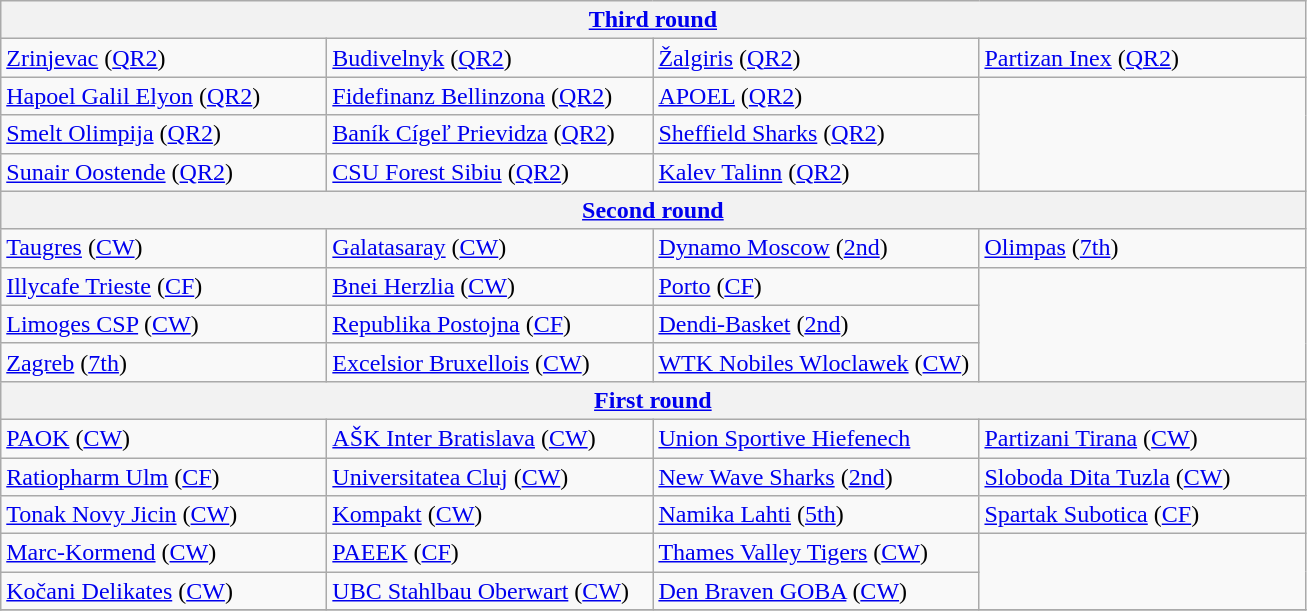<table class="wikitable" style="white-space: nowrap;">
<tr>
<th colspan=4><a href='#'>Third round</a></th>
</tr>
<tr>
<td width=210> <a href='#'>Zrinjevac</a> (<a href='#'>QR2</a>)</td>
<td width=210> <a href='#'>Budivelnyk</a> (<a href='#'>QR2</a>)</td>
<td width=210> <a href='#'>Žalgiris</a> (<a href='#'>QR2</a>)</td>
<td width=210> <a href='#'>Partizan Inex</a> (<a href='#'>QR2</a>)</td>
</tr>
<tr>
<td width=210> <a href='#'>Hapoel Galil Elyon</a> (<a href='#'>QR2</a>)</td>
<td width=210> <a href='#'>Fidefinanz Bellinzona</a> (<a href='#'>QR2</a>)</td>
<td width=210> <a href='#'>APOEL</a> (<a href='#'>QR2</a>)</td>
<td rowspan="3" width="210"></td>
</tr>
<tr>
<td width=210> <a href='#'>Smelt Olimpija</a> (<a href='#'>QR2</a>)</td>
<td width=210> <a href='#'>Baník Cígeľ Prievidza</a> (<a href='#'>QR2</a>)</td>
<td width=210> <a href='#'>Sheffield Sharks</a> (<a href='#'>QR2</a>)</td>
</tr>
<tr>
<td width=210> <a href='#'>Sunair Oostende</a> (<a href='#'>QR2</a>)</td>
<td width=210> <a href='#'>CSU Forest Sibiu</a> (<a href='#'>QR2</a>)</td>
<td width=210> <a href='#'>Kalev Talinn</a> (<a href='#'>QR2</a>)</td>
</tr>
<tr>
<th colspan=4><a href='#'>Second round</a></th>
</tr>
<tr>
<td width=210> <a href='#'>Taugres</a> (<a href='#'>CW</a>)</td>
<td width=210> <a href='#'>Galatasaray</a> (<a href='#'>CW</a>)</td>
<td width=210> <a href='#'>Dynamo Moscow</a> (<a href='#'>2nd</a>)</td>
<td width=210> <a href='#'>Olimpas</a> (<a href='#'>7th</a>)</td>
</tr>
<tr>
<td width=210> <a href='#'>Illycafe Trieste</a> (<a href='#'>CF</a>)</td>
<td width=210> <a href='#'>Bnei Herzlia</a> (<a href='#'>CW</a>)</td>
<td width=210> <a href='#'>Porto</a> (<a href='#'>CF</a>)</td>
<td rowspan="3" width="210"></td>
</tr>
<tr>
<td width=210> <a href='#'>Limoges CSP</a> (<a href='#'>CW</a>)</td>
<td width=210> <a href='#'>Republika Postojna</a> (<a href='#'>CF</a>)</td>
<td width=210> <a href='#'>Dendi-Basket</a> (<a href='#'>2nd</a>)</td>
</tr>
<tr>
<td width=210> <a href='#'>Zagreb</a> (<a href='#'>7th</a>)</td>
<td width=210> <a href='#'>Excelsior Bruxellois</a> (<a href='#'>CW</a>)</td>
<td width=210> <a href='#'>WTK Nobiles Wloclawek</a> (<a href='#'>CW</a>)</td>
</tr>
<tr>
<th colspan=4><a href='#'>First round</a></th>
</tr>
<tr>
<td width="210"> <a href='#'>PAOK</a> (<a href='#'>CW</a>)</td>
<td width="210"> <a href='#'>AŠK Inter Bratislava</a> (<a href='#'>CW</a>)</td>
<td width="210"> <a href='#'>Union Sportive Hiefenech</a></td>
<td width="210"> <a href='#'>Partizani Tirana</a> (<a href='#'>CW</a>)</td>
</tr>
<tr>
<td width="210"> <a href='#'>Ratiopharm Ulm</a> (<a href='#'>CF</a>)</td>
<td width="210"> <a href='#'>Universitatea Cluj</a> (<a href='#'>CW</a>)</td>
<td width="210"> <a href='#'>New Wave Sharks</a> (<a href='#'>2nd</a>)</td>
<td width="210"> <a href='#'>Sloboda Dita Tuzla</a> (<a href='#'>CW</a>)</td>
</tr>
<tr>
<td width="210"> <a href='#'>Tonak Novy Jicin</a> (<a href='#'>CW</a>)</td>
<td width="210"> <a href='#'>Kompakt</a> (<a href='#'>CW</a>)</td>
<td width="210"> <a href='#'>Namika Lahti</a> (<a href='#'>5th</a>)</td>
<td width="210"> <a href='#'>Spartak Subotica</a> (<a href='#'>CF</a>)</td>
</tr>
<tr>
<td width="210"> <a href='#'>Marc-Kormend</a> (<a href='#'>CW</a>)</td>
<td width="210"> <a href='#'>PAEEK</a> (<a href='#'>CF</a>)</td>
<td width="210"> <a href='#'>Thames Valley Tigers</a> (<a href='#'>CW</a>)</td>
<td rowspan="2" width="210"></td>
</tr>
<tr>
<td width="210"> <a href='#'>Kočani Delikates</a> (<a href='#'>CW</a>)</td>
<td width="210"> <a href='#'>UBC Stahlbau Oberwart</a> (<a href='#'>CW</a>)</td>
<td width="210"> <a href='#'>Den Braven GOBA</a> (<a href='#'>CW</a>)</td>
</tr>
<tr>
</tr>
</table>
